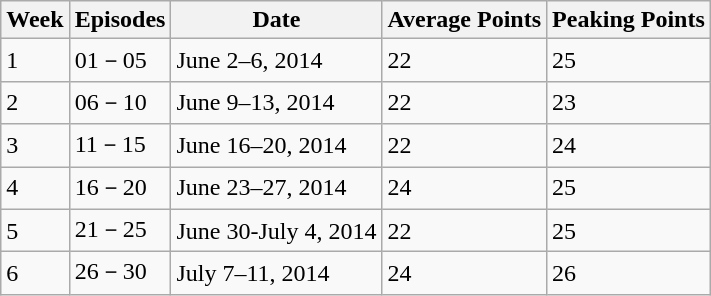<table class="wikitable">
<tr>
<th>Week</th>
<th>Episodes</th>
<th>Date</th>
<th>Average Points</th>
<th>Peaking Points</th>
</tr>
<tr>
<td>1</td>
<td>01－05</td>
<td>June 2–6, 2014</td>
<td>22</td>
<td>25</td>
</tr>
<tr>
<td>2</td>
<td>06－10</td>
<td>June 9–13, 2014</td>
<td>22</td>
<td>23</td>
</tr>
<tr>
<td>3</td>
<td>11－15</td>
<td>June 16–20, 2014</td>
<td>22</td>
<td>24</td>
</tr>
<tr>
<td>4</td>
<td>16－20</td>
<td>June 23–27, 2014</td>
<td>24</td>
<td>25</td>
</tr>
<tr>
<td>5</td>
<td>21－25</td>
<td>June 30-July 4, 2014</td>
<td>22</td>
<td>25</td>
</tr>
<tr>
<td>6</td>
<td>26－30</td>
<td>July 7–11, 2014</td>
<td>24</td>
<td>26</td>
</tr>
</table>
